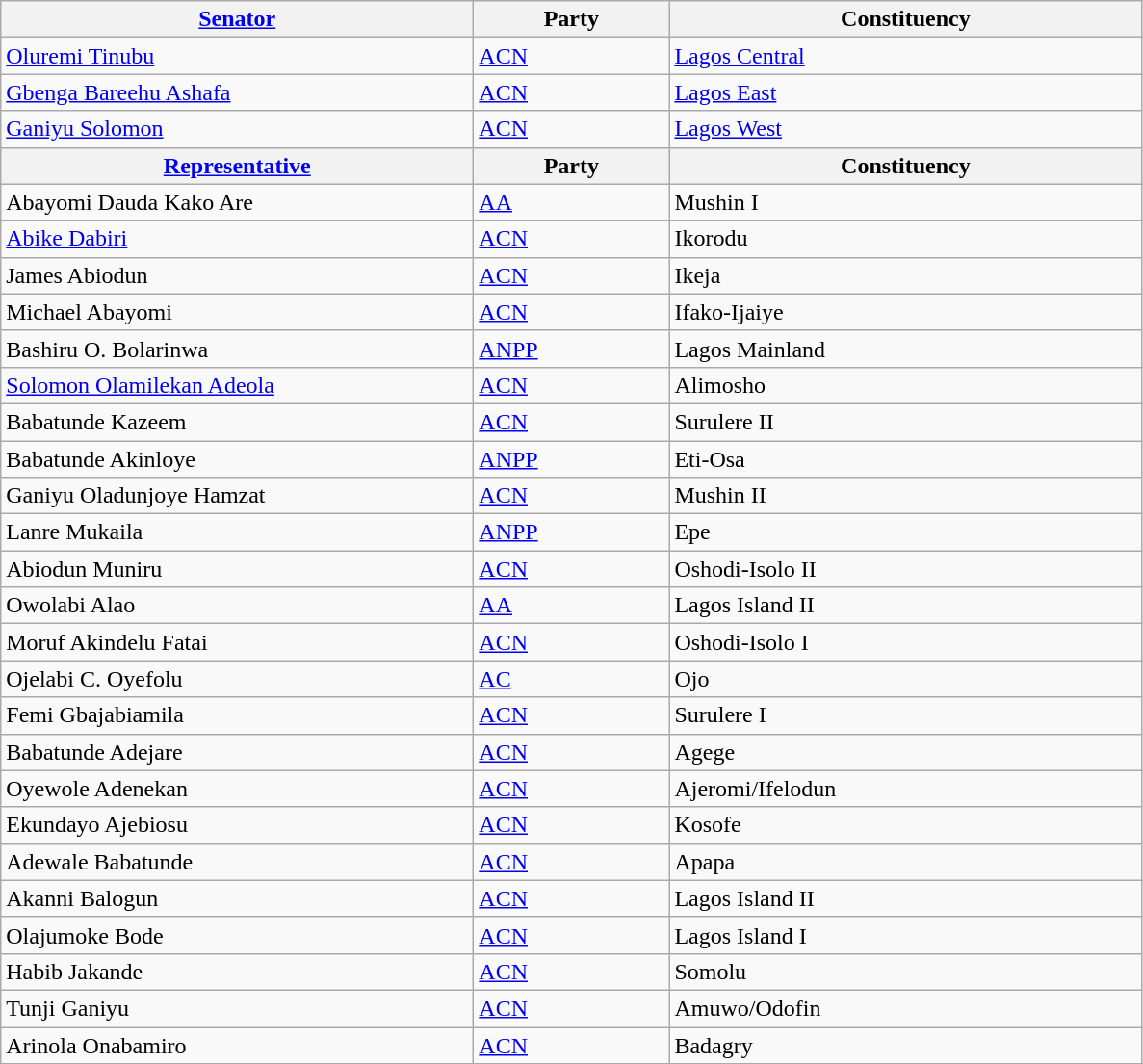<table class="wikitable">
<tr>
<th style="width:20em"><a href='#'>Senator</a></th>
<th style="width:8em">Party</th>
<th style="width:20em">Constituency</th>
</tr>
<tr>
<td><a href='#'>Oluremi Tinubu</a></td>
<td><a href='#'>ACN</a></td>
<td><a href='#'>Lagos Central</a></td>
</tr>
<tr>
<td><a href='#'>Gbenga Bareehu Ashafa</a></td>
<td><a href='#'>ACN</a></td>
<td><a href='#'>Lagos East</a></td>
</tr>
<tr>
<td><a href='#'>Ganiyu Solomon</a></td>
<td><a href='#'>ACN</a></td>
<td><a href='#'>Lagos West</a></td>
</tr>
<tr>
<th><a href='#'>Representative</a></th>
<th>Party</th>
<th>Constituency</th>
</tr>
<tr>
<td>Abayomi Dauda Kako Are</td>
<td><a href='#'>AA</a></td>
<td>Mushin I</td>
</tr>
<tr>
<td><a href='#'>Abike Dabiri</a></td>
<td><a href='#'>ACN</a></td>
<td>Ikorodu</td>
</tr>
<tr>
<td>James Abiodun</td>
<td><a href='#'>ACN</a></td>
<td>Ikeja</td>
</tr>
<tr>
<td>Michael Abayomi</td>
<td><a href='#'>ACN</a></td>
<td>Ifako-Ijaiye</td>
</tr>
<tr>
<td>Bashiru O. Bolarinwa</td>
<td><a href='#'>ANPP</a></td>
<td>Lagos Mainland</td>
</tr>
<tr>
<td><a href='#'>Solomon Olamilekan Adeola</a></td>
<td><a href='#'>ACN</a></td>
<td>Alimosho</td>
</tr>
<tr>
<td>Babatunde Kazeem</td>
<td><a href='#'>ACN</a></td>
<td>Surulere II</td>
</tr>
<tr>
<td>Babatunde Akinloye</td>
<td><a href='#'>ANPP</a></td>
<td>Eti-Osa</td>
</tr>
<tr>
<td>Ganiyu Oladunjoye Hamzat</td>
<td><a href='#'>ACN</a></td>
<td>Mushin II</td>
</tr>
<tr>
<td>Lanre Mukaila</td>
<td><a href='#'>ANPP</a></td>
<td>Epe</td>
</tr>
<tr>
<td>Abiodun Muniru</td>
<td><a href='#'>ACN</a></td>
<td>Oshodi-Isolo II</td>
</tr>
<tr>
<td>Owolabi Alao</td>
<td><a href='#'>AA</a></td>
<td>Lagos Island II</td>
</tr>
<tr>
<td>Moruf Akindelu Fatai</td>
<td><a href='#'>ACN</a></td>
<td>Oshodi-Isolo I</td>
</tr>
<tr>
<td>Ojelabi C. Oyefolu</td>
<td><a href='#'>AC</a></td>
<td>Ojo</td>
</tr>
<tr>
<td>Femi Gbajabiamila</td>
<td><a href='#'>ACN</a></td>
<td>Surulere I</td>
</tr>
<tr>
<td>Babatunde Adejare</td>
<td><a href='#'>ACN</a></td>
<td>Agege</td>
</tr>
<tr>
<td>Oyewole Adenekan</td>
<td><a href='#'>ACN</a></td>
<td>Ajeromi/Ifelodun</td>
</tr>
<tr>
<td>Ekundayo Ajebiosu</td>
<td><a href='#'>ACN</a></td>
<td>Kosofe</td>
</tr>
<tr>
<td>Adewale Babatunde</td>
<td><a href='#'>ACN</a></td>
<td>Apapa</td>
</tr>
<tr>
<td>Akanni Balogun</td>
<td><a href='#'>ACN</a></td>
<td>Lagos Island II</td>
</tr>
<tr>
<td>Olajumoke Bode</td>
<td><a href='#'>ACN</a></td>
<td>Lagos Island I</td>
</tr>
<tr>
<td>Habib Jakande</td>
<td><a href='#'>ACN</a></td>
<td>Somolu</td>
</tr>
<tr>
<td>Tunji Ganiyu</td>
<td><a href='#'>ACN</a></td>
<td>Amuwo/Odofin</td>
</tr>
<tr>
<td>Arinola Onabamiro</td>
<td><a href='#'>ACN</a></td>
<td>Badagry</td>
</tr>
</table>
